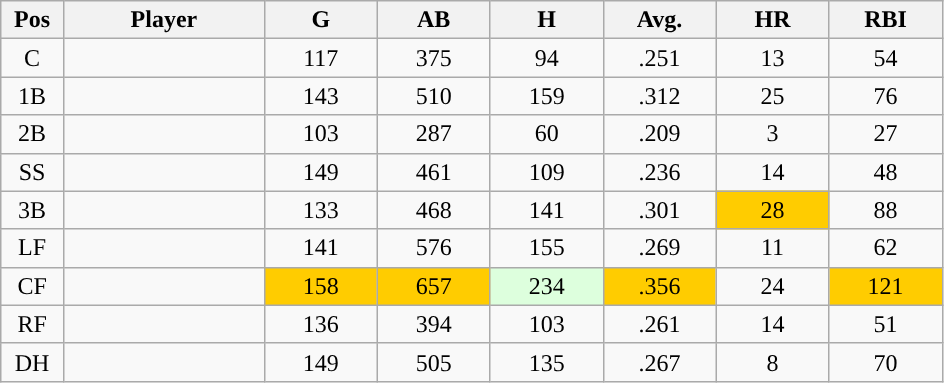<table class="wikitable sortable">
<tr>
<th bgcolor="#DDDDFF" width="5%">Pos</th>
<th bgcolor="#DDDDFF" width="16%">Player</th>
<th bgcolor="#DDDDFF" width="9%">G</th>
<th bgcolor="#DDDDFF" width="9%">AB</th>
<th bgcolor="#DDDDFF" width="9%">H</th>
<th bgcolor="#DDDDFF" width="9%">Avg.</th>
<th bgcolor="#DDDDFF" width="9%">HR</th>
<th bgcolor="#DDDDFF" width="9%">RBI</th>
</tr>
<tr align="center">
<td>C</td>
<td></td>
<td>117</td>
<td>375</td>
<td>94</td>
<td>.251</td>
<td>13</td>
<td>54</td>
</tr>
<tr align="center">
<td>1B</td>
<td></td>
<td>143</td>
<td>510</td>
<td>159</td>
<td>.312</td>
<td>25</td>
<td>76</td>
</tr>
<tr align="center">
<td>2B</td>
<td></td>
<td>103</td>
<td>287</td>
<td>60</td>
<td>.209</td>
<td>3</td>
<td>27</td>
</tr>
<tr align="center">
<td>SS</td>
<td></td>
<td>149</td>
<td>461</td>
<td>109</td>
<td>.236</td>
<td>14</td>
<td>48</td>
</tr>
<tr align="center">
<td>3B</td>
<td></td>
<td>133</td>
<td>468</td>
<td>141</td>
<td>.301</td>
<td style="background:#fc0;">28</td>
<td>88</td>
</tr>
<tr align="center">
<td>LF</td>
<td></td>
<td>141</td>
<td>576</td>
<td>155</td>
<td>.269</td>
<td>11</td>
<td>62</td>
</tr>
<tr align="center">
<td>CF</td>
<td></td>
<td style="background:#fc0;">158</td>
<td style="background:#fc0;">657</td>
<td style="background:#DDFFDD;">234</td>
<td style="background:#fc0;">.356</td>
<td>24</td>
<td style="background:#fc0;">121</td>
</tr>
<tr align="center">
<td>RF</td>
<td></td>
<td>136</td>
<td>394</td>
<td>103</td>
<td>.261</td>
<td>14</td>
<td>51</td>
</tr>
<tr align="center">
<td>DH</td>
<td></td>
<td>149</td>
<td>505</td>
<td>135</td>
<td>.267</td>
<td>8</td>
<td>70</td>
</tr>
</table>
